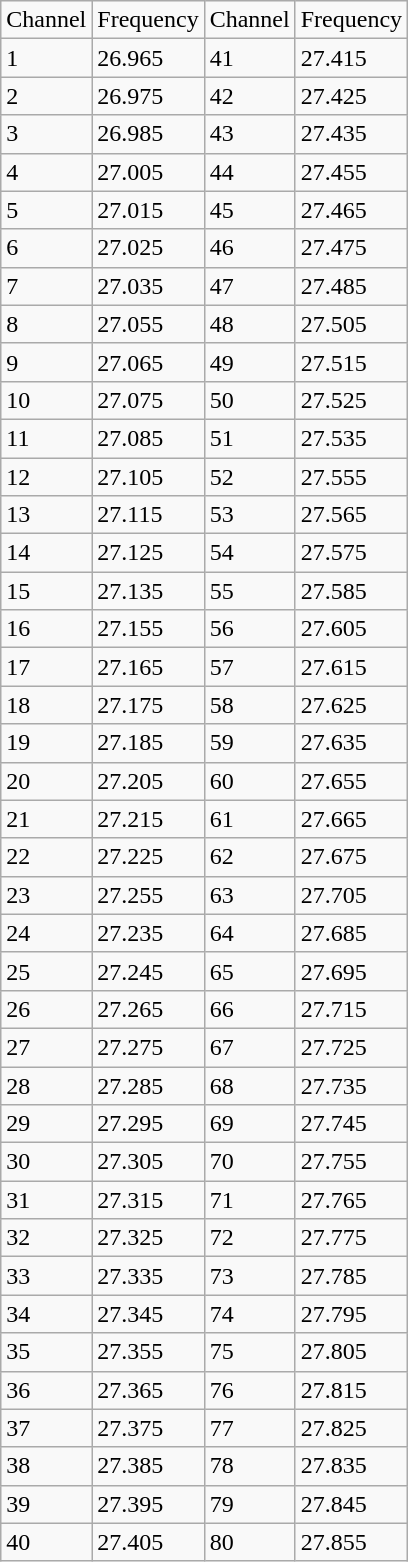<table class="wikitable">
<tr>
<td>Channel</td>
<td>Frequency</td>
<td>Channel</td>
<td>Frequency</td>
</tr>
<tr>
<td>1</td>
<td>26.965</td>
<td>41</td>
<td>27.415</td>
</tr>
<tr>
<td>2</td>
<td>26.975</td>
<td>42</td>
<td>27.425</td>
</tr>
<tr>
<td>3</td>
<td>26.985</td>
<td>43</td>
<td>27.435</td>
</tr>
<tr>
<td>4</td>
<td>27.005</td>
<td>44</td>
<td>27.455</td>
</tr>
<tr>
<td>5</td>
<td>27.015</td>
<td>45</td>
<td>27.465</td>
</tr>
<tr>
<td>6</td>
<td>27.025</td>
<td>46</td>
<td>27.475</td>
</tr>
<tr>
<td>7</td>
<td>27.035</td>
<td>47</td>
<td>27.485</td>
</tr>
<tr>
<td>8</td>
<td>27.055</td>
<td>48</td>
<td>27.505</td>
</tr>
<tr>
<td>9</td>
<td>27.065</td>
<td>49</td>
<td>27.515</td>
</tr>
<tr>
<td>10</td>
<td>27.075</td>
<td>50</td>
<td>27.525</td>
</tr>
<tr>
<td>11</td>
<td>27.085</td>
<td>51</td>
<td>27.535</td>
</tr>
<tr>
<td>12</td>
<td>27.105</td>
<td>52</td>
<td>27.555</td>
</tr>
<tr>
<td>13</td>
<td>27.115</td>
<td>53</td>
<td>27.565</td>
</tr>
<tr>
<td>14</td>
<td>27.125</td>
<td>54</td>
<td>27.575</td>
</tr>
<tr>
<td>15</td>
<td>27.135</td>
<td>55</td>
<td>27.585</td>
</tr>
<tr>
<td>16</td>
<td>27.155</td>
<td>56</td>
<td>27.605</td>
</tr>
<tr>
<td>17</td>
<td>27.165</td>
<td>57</td>
<td>27.615</td>
</tr>
<tr>
<td>18</td>
<td>27.175</td>
<td>58</td>
<td>27.625</td>
</tr>
<tr>
<td>19</td>
<td>27.185</td>
<td>59</td>
<td>27.635</td>
</tr>
<tr>
<td>20</td>
<td>27.205</td>
<td>60</td>
<td>27.655</td>
</tr>
<tr>
<td>21</td>
<td>27.215</td>
<td>61</td>
<td>27.665</td>
</tr>
<tr>
<td>22</td>
<td>27.225</td>
<td>62</td>
<td>27.675</td>
</tr>
<tr>
<td>23</td>
<td>27.255</td>
<td>63</td>
<td>27.705</td>
</tr>
<tr>
<td>24</td>
<td>27.235</td>
<td>64</td>
<td>27.685</td>
</tr>
<tr>
<td>25</td>
<td>27.245</td>
<td>65</td>
<td>27.695</td>
</tr>
<tr>
<td>26</td>
<td>27.265</td>
<td>66</td>
<td>27.715</td>
</tr>
<tr>
<td>27</td>
<td>27.275</td>
<td>67</td>
<td>27.725</td>
</tr>
<tr>
<td>28</td>
<td>27.285</td>
<td>68</td>
<td>27.735</td>
</tr>
<tr>
<td>29</td>
<td>27.295</td>
<td>69</td>
<td>27.745</td>
</tr>
<tr>
<td>30</td>
<td>27.305</td>
<td>70</td>
<td>27.755</td>
</tr>
<tr>
<td>31</td>
<td>27.315</td>
<td>71</td>
<td>27.765</td>
</tr>
<tr>
<td>32</td>
<td>27.325</td>
<td>72</td>
<td>27.775</td>
</tr>
<tr>
<td>33</td>
<td>27.335</td>
<td>73</td>
<td>27.785</td>
</tr>
<tr>
<td>34</td>
<td>27.345</td>
<td>74</td>
<td>27.795</td>
</tr>
<tr>
<td>35</td>
<td>27.355</td>
<td>75</td>
<td>27.805</td>
</tr>
<tr>
<td>36</td>
<td>27.365</td>
<td>76</td>
<td>27.815</td>
</tr>
<tr>
<td>37</td>
<td>27.375</td>
<td>77</td>
<td>27.825</td>
</tr>
<tr>
<td>38</td>
<td>27.385</td>
<td>78</td>
<td>27.835</td>
</tr>
<tr>
<td>39</td>
<td>27.395</td>
<td>79</td>
<td>27.845</td>
</tr>
<tr>
<td>40</td>
<td>27.405</td>
<td>80</td>
<td>27.855</td>
</tr>
</table>
